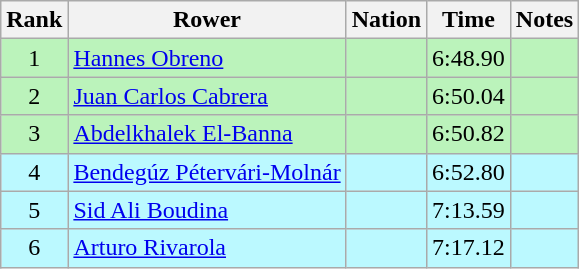<table class="wikitable sortable" style="text-align:center">
<tr>
<th>Rank</th>
<th>Rower</th>
<th>Nation</th>
<th>Time</th>
<th>Notes</th>
</tr>
<tr bgcolor=bbf3bb>
<td>1</td>
<td align=left><a href='#'>Hannes Obreno</a></td>
<td align=left></td>
<td>6:48.90</td>
<td></td>
</tr>
<tr bgcolor=bbf3bb>
<td>2</td>
<td align=left><a href='#'>Juan Carlos Cabrera</a></td>
<td align=left></td>
<td>6:50.04</td>
<td></td>
</tr>
<tr bgcolor=bbf3bb>
<td>3</td>
<td align=left><a href='#'>Abdelkhalek El-Banna</a></td>
<td align=left></td>
<td>6:50.82</td>
<td></td>
</tr>
<tr bgcolor=bbf9ff>
<td>4</td>
<td align=left><a href='#'>Bendegúz Pétervári-Molnár</a></td>
<td align=left></td>
<td>6:52.80</td>
<td></td>
</tr>
<tr bgcolor=bbf9ff>
<td>5</td>
<td align=left><a href='#'>Sid Ali Boudina</a></td>
<td align=left></td>
<td>7:13.59</td>
<td></td>
</tr>
<tr bgcolor=bbf9ff>
<td>6</td>
<td align=left><a href='#'>Arturo Rivarola</a></td>
<td align=left></td>
<td>7:17.12</td>
<td></td>
</tr>
</table>
